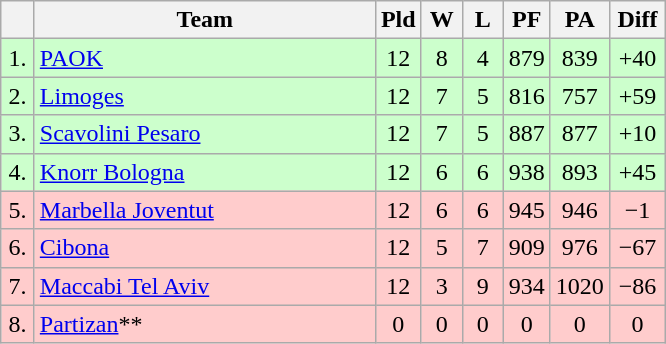<table class="wikitable" style="text-align:center">
<tr>
<th width=15></th>
<th width=220>Team</th>
<th width=20>Pld</th>
<th width=20>W</th>
<th width=20>L</th>
<th width=20>PF</th>
<th width=20>PA</th>
<th width=30>Diff</th>
</tr>
<tr style="background: #ccffcc;">
<td>1.</td>
<td align=left> <a href='#'>PAOK</a></td>
<td>12</td>
<td>8</td>
<td>4</td>
<td>879</td>
<td>839</td>
<td>+40</td>
</tr>
<tr style="background: #ccffcc;">
<td>2.</td>
<td align=left> <a href='#'>Limoges</a></td>
<td>12</td>
<td>7</td>
<td>5</td>
<td>816</td>
<td>757</td>
<td>+59</td>
</tr>
<tr style="background: #ccffcc;">
<td>3.</td>
<td align=left> <a href='#'>Scavolini Pesaro</a></td>
<td>12</td>
<td>7</td>
<td>5</td>
<td>887</td>
<td>877</td>
<td>+10</td>
</tr>
<tr style="background: #ccffcc;">
<td>4.</td>
<td align=left> <a href='#'>Knorr Bologna</a></td>
<td>12</td>
<td>6</td>
<td>6</td>
<td>938</td>
<td>893</td>
<td>+45</td>
</tr>
<tr style="background: #ffcccc;">
<td>5.</td>
<td align=left> <a href='#'>Marbella Joventut</a></td>
<td>12</td>
<td>6</td>
<td>6</td>
<td>945</td>
<td>946</td>
<td>−1</td>
</tr>
<tr style="background: #ffcccc;">
<td>6.</td>
<td align=left> <a href='#'>Cibona</a></td>
<td>12</td>
<td>5</td>
<td>7</td>
<td>909</td>
<td>976</td>
<td>−67</td>
</tr>
<tr style="background: #ffcccc;">
<td>7.</td>
<td align=left> <a href='#'>Maccabi Tel Aviv</a></td>
<td>12</td>
<td>3</td>
<td>9</td>
<td>934</td>
<td>1020</td>
<td>−86</td>
</tr>
<tr style="background: #ffcccc;">
<td>8.</td>
<td align=left> <a href='#'>Partizan</a>**</td>
<td>0</td>
<td>0</td>
<td>0</td>
<td>0</td>
<td>0</td>
<td>0</td>
</tr>
</table>
